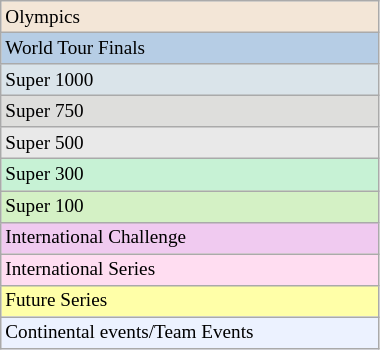<table class="wikitable" style="font-size:80%; width:20%">
<tr bgcolor="#F3E6D7">
<td>Olympics</td>
</tr>
<tr bgcolor="#B6CDE5">
<td>World Tour Finals</td>
</tr>
<tr bgcolor="#DAE4EA">
<td>Super 1000</td>
</tr>
<tr bgcolor="#DEDEDC">
<td>Super 750</td>
</tr>
<tr bgcolor="#E9E9E9">
<td>Super 500</td>
</tr>
<tr bgcolor="#C7F2D5">
<td>Super 300</td>
</tr>
<tr bgcolor="#D4F1C5">
<td>Super 100</td>
</tr>
<tr bgcolor="#F0CAF0">
<td>International Challenge</td>
</tr>
<tr bgcolor="#FFDDF1">
<td>International Series</td>
</tr>
<tr bgcolor="#FFFFA8">
<td>Future Series</td>
</tr>
<tr bgcolor="#ECF2FF">
<td>Continental events/Team Events</td>
</tr>
</table>
